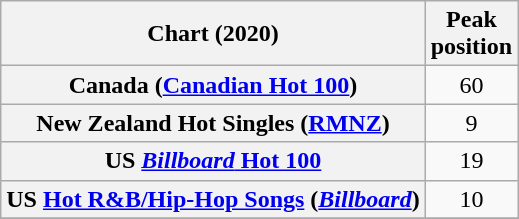<table class="wikitable sortable plainrowheaders" style="text-align:center">
<tr>
<th>Chart (2020)</th>
<th>Peak<br>position</th>
</tr>
<tr>
<th scope="row">Canada (<a href='#'>Canadian Hot 100</a>)</th>
<td>60</td>
</tr>
<tr>
<th scope="row">New Zealand Hot Singles (<a href='#'>RMNZ</a>)</th>
<td>9</td>
</tr>
<tr>
<th scope="row">US <a href='#'><em>Billboard</em> Hot 100</a></th>
<td>19</td>
</tr>
<tr>
<th scope="row">US <a href='#'>Hot R&B/Hip-Hop Songs</a> (<em><a href='#'>Billboard</a></em>)</th>
<td>10</td>
</tr>
<tr>
</tr>
</table>
